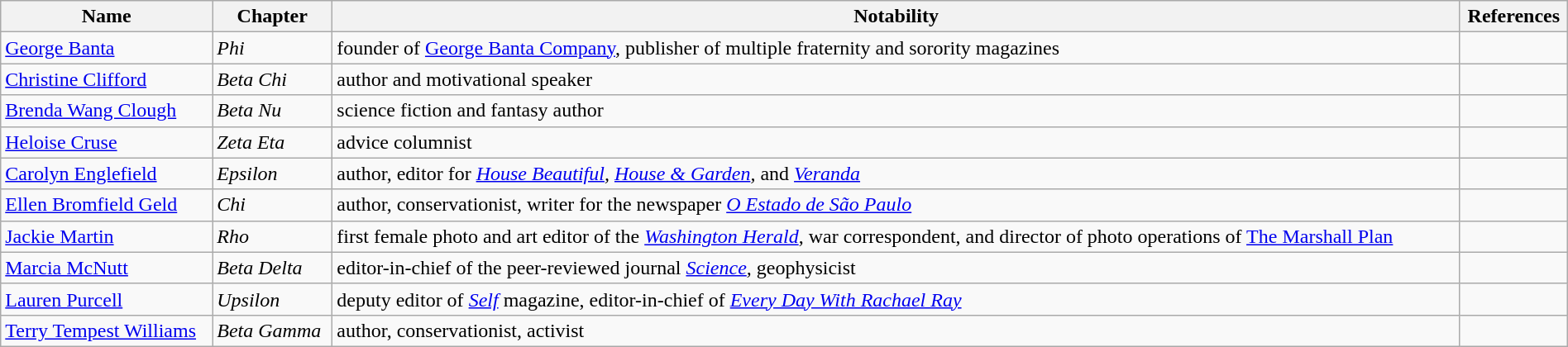<table class="wikitable sortable" style="width:100%;">
<tr>
<th>Name</th>
<th>Chapter</th>
<th>Notability</th>
<th>References</th>
</tr>
<tr>
<td><a href='#'>George Banta</a></td>
<td><em>Phi</em></td>
<td>founder of <a href='#'>George Banta Company</a>, publisher of multiple fraternity and sorority magazines</td>
<td></td>
</tr>
<tr>
<td><a href='#'>Christine Clifford</a></td>
<td><em>Beta Chi</em></td>
<td>author and motivational speaker</td>
<td></td>
</tr>
<tr>
<td><a href='#'>Brenda Wang Clough</a></td>
<td><em>Beta Nu</em></td>
<td>science fiction and fantasy author</td>
<td></td>
</tr>
<tr>
<td><a href='#'>Heloise Cruse</a></td>
<td><em>Zeta Eta</em></td>
<td>advice columnist</td>
<td></td>
</tr>
<tr>
<td><a href='#'>Carolyn Englefield</a></td>
<td><em>Epsilon</em></td>
<td>author, editor for <em><a href='#'>House Beautiful</a>, <a href='#'>House & Garden</a>,</em> and <em><a href='#'>Veranda</a></em></td>
<td></td>
</tr>
<tr>
<td><a href='#'>Ellen Bromfield Geld</a></td>
<td><em>Chi</em></td>
<td>author, conservationist, writer for the newspaper <em><a href='#'>O Estado de São Paulo</a></em></td>
<td></td>
</tr>
<tr>
<td><a href='#'>Jackie Martin</a></td>
<td><em>Rho</em></td>
<td>first female photo and art editor of the <em><a href='#'>Washington Herald</a></em>, war correspondent, and director of photo operations of <a href='#'>The Marshall Plan</a></td>
<td></td>
</tr>
<tr>
<td><a href='#'>Marcia McNutt</a></td>
<td><em>Beta Delta</em></td>
<td>editor-in-chief of the peer-reviewed journal <em><a href='#'>Science</a>,</em> geophysicist</td>
<td></td>
</tr>
<tr>
<td><a href='#'>Lauren Purcell</a></td>
<td><em>Upsilon</em></td>
<td>deputy editor of <em><a href='#'>Self</a></em> magazine, editor-in-chief of <em><a href='#'>Every Day With Rachael Ray</a></em></td>
<td></td>
</tr>
<tr>
<td><a href='#'>Terry Tempest Williams</a></td>
<td><em>Beta Gamma</em></td>
<td>author, conservationist, activist</td>
<td></td>
</tr>
</table>
